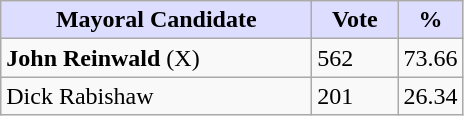<table class="wikitable">
<tr>
<th style="background:#ddf; width:200px;">Mayoral Candidate</th>
<th style="background:#ddf; width:50px;">Vote</th>
<th style="background:#ddf; width:30px;">%</th>
</tr>
<tr>
<td><strong>John Reinwald</strong> (X)</td>
<td>562</td>
<td>73.66</td>
</tr>
<tr>
<td>Dick Rabishaw</td>
<td>201</td>
<td>26.34</td>
</tr>
</table>
